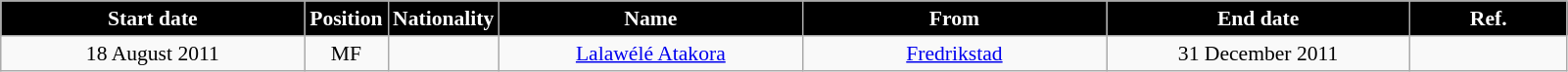<table class="wikitable"  style="text-align:center; font-size:90%; ">
<tr>
<th style="background:#000000; color:white; width:200px;">Start date</th>
<th style="background:#000000; color:white; width:50px;">Position</th>
<th style="background:#000000; color:white; width:50px;">Nationality</th>
<th style="background:#000000; color:white; width:200px;">Name</th>
<th style="background:#000000; color:white; width:200px;">From</th>
<th style="background:#000000; color:white; width:200px;">End date</th>
<th style="background:#000000; color:white; width:100px;">Ref.</th>
</tr>
<tr>
<td>18 August 2011</td>
<td>MF</td>
<td></td>
<td><a href='#'>Lalawélé Atakora</a></td>
<td><a href='#'>Fredrikstad</a></td>
<td>31 December 2011</td>
<td></td>
</tr>
</table>
